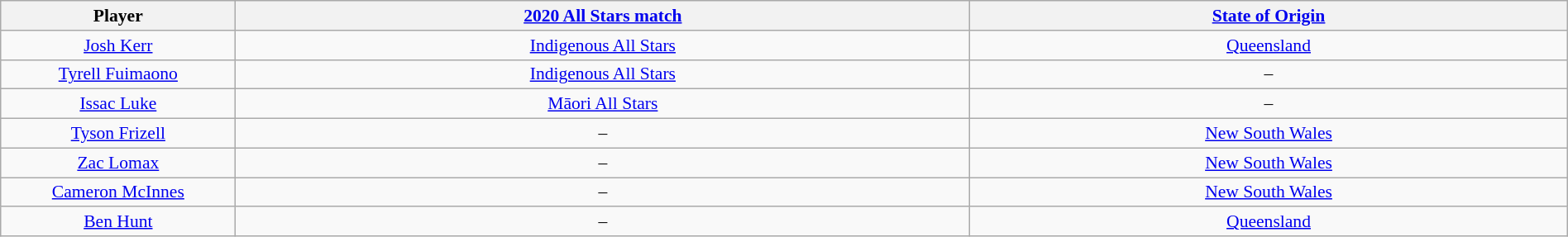<table class="wikitable" style="width:100%; text-align:center; font-size:90%;">
<tr>
<th style="width:15%;">Player</th>
<th><a href='#'>2020 All Stars match</a></th>
<th><a href='#'>State of Origin</a></th>
</tr>
<tr>
<td><a href='#'>Josh Kerr</a></td>
<td><a href='#'>Indigenous All Stars</a></td>
<td><a href='#'>Queensland</a></td>
</tr>
<tr>
<td><a href='#'>Tyrell Fuimaono</a></td>
<td><a href='#'>Indigenous All Stars</a></td>
<td>–</td>
</tr>
<tr>
<td><a href='#'>Issac Luke</a></td>
<td><a href='#'>Māori All Stars</a></td>
<td>–</td>
</tr>
<tr>
<td><a href='#'>Tyson Frizell</a></td>
<td>–</td>
<td><a href='#'>New South Wales</a></td>
</tr>
<tr>
<td><a href='#'>Zac Lomax</a></td>
<td>–</td>
<td><a href='#'>New South Wales</a></td>
</tr>
<tr>
<td><a href='#'>Cameron McInnes</a></td>
<td>–</td>
<td><a href='#'>New South Wales</a></td>
</tr>
<tr>
<td><a href='#'>Ben Hunt</a></td>
<td>–</td>
<td><a href='#'>Queensland</a></td>
</tr>
</table>
